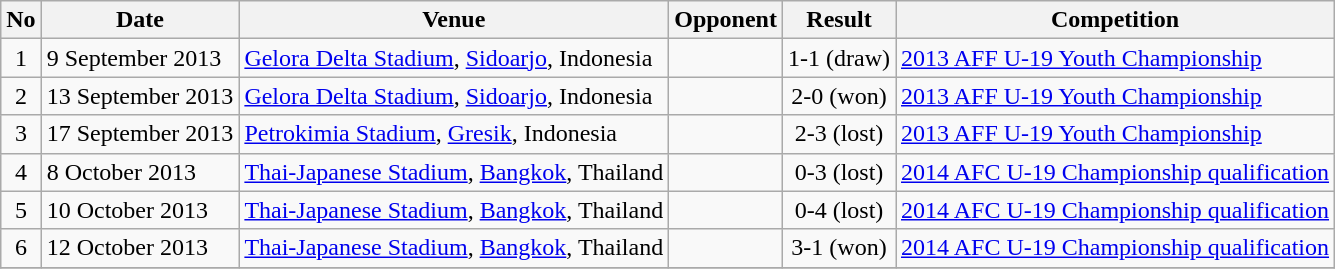<table class="wikitable">
<tr>
<th>No</th>
<th>Date</th>
<th>Venue</th>
<th>Opponent</th>
<th>Result</th>
<th>Competition</th>
</tr>
<tr>
<td align=center>1</td>
<td>9 September 2013</td>
<td><a href='#'>Gelora Delta Stadium</a>, <a href='#'>Sidoarjo</a>, Indonesia</td>
<td></td>
<td align=center>1-1 (draw)</td>
<td><a href='#'>2013 AFF U-19 Youth Championship</a></td>
</tr>
<tr>
<td align=center>2</td>
<td>13 September 2013</td>
<td><a href='#'>Gelora Delta Stadium</a>, <a href='#'>Sidoarjo</a>, Indonesia</td>
<td></td>
<td align=center>2-0 (won)</td>
<td><a href='#'>2013 AFF U-19 Youth Championship</a></td>
</tr>
<tr>
<td align=center>3</td>
<td>17 September 2013</td>
<td><a href='#'>Petrokimia Stadium</a>, <a href='#'>Gresik</a>, Indonesia</td>
<td></td>
<td align=center>2-3 (lost)</td>
<td><a href='#'>2013 AFF U-19 Youth Championship</a></td>
</tr>
<tr>
<td align=center>4</td>
<td>8 October 2013</td>
<td><a href='#'>Thai-Japanese Stadium</a>, <a href='#'>Bangkok</a>, Thailand</td>
<td></td>
<td align=center>0-3 (lost)</td>
<td><a href='#'>2014 AFC U-19 Championship qualification</a></td>
</tr>
<tr>
<td align=center>5</td>
<td>10 October 2013</td>
<td><a href='#'>Thai-Japanese Stadium</a>, <a href='#'>Bangkok</a>, Thailand</td>
<td></td>
<td align=center>0-4 (lost)</td>
<td><a href='#'>2014 AFC U-19 Championship qualification</a></td>
</tr>
<tr>
<td align=center>6</td>
<td>12 October 2013</td>
<td><a href='#'>Thai-Japanese Stadium</a>, <a href='#'>Bangkok</a>, Thailand</td>
<td></td>
<td align=center>3-1 (won)</td>
<td><a href='#'>2014 AFC U-19 Championship qualification</a></td>
</tr>
<tr>
</tr>
</table>
